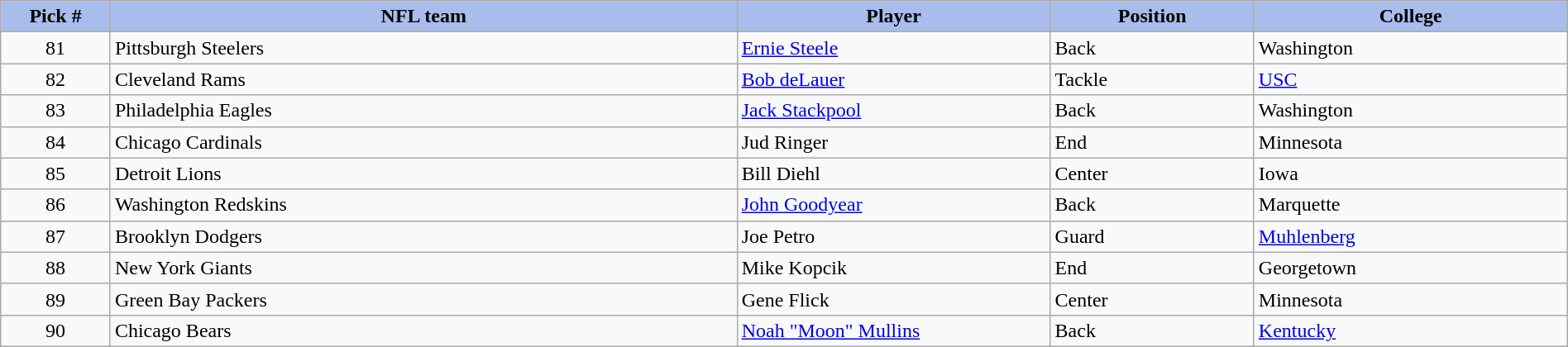<table style="width: 100%" class="sortable wikitable">
<tr>
<th style="background:#A8BDEC;" width=7%>Pick #</th>
<th width=40% style="background:#A8BDEC;">NFL team</th>
<th width=20% style="background:#A8BDEC;">Player</th>
<th width=13% style="background:#A8BDEC;">Position</th>
<th style="background:#A8BDEC;">College</th>
</tr>
<tr>
<td align=center>81</td>
<td>Pittsburgh Steelers</td>
<td><a href='#'>Ernie Steele</a></td>
<td>Back</td>
<td>Washington</td>
</tr>
<tr>
<td align=center>82</td>
<td>Cleveland Rams</td>
<td><a href='#'>Bob deLauer</a></td>
<td>Tackle</td>
<td><a href='#'>USC</a></td>
</tr>
<tr>
<td align=center>83</td>
<td>Philadelphia Eagles</td>
<td><a href='#'>Jack Stackpool</a></td>
<td>Back</td>
<td>Washington</td>
</tr>
<tr>
<td align=center>84</td>
<td>Chicago Cardinals</td>
<td>Jud Ringer</td>
<td>End</td>
<td>Minnesota</td>
</tr>
<tr>
<td align=center>85</td>
<td>Detroit Lions</td>
<td>Bill Diehl</td>
<td>Center</td>
<td>Iowa</td>
</tr>
<tr>
<td align=center>86</td>
<td>Washington Redskins</td>
<td><a href='#'>John Goodyear</a></td>
<td>Back</td>
<td>Marquette</td>
</tr>
<tr>
<td align=center>87</td>
<td>Brooklyn Dodgers</td>
<td>Joe Petro</td>
<td>Guard</td>
<td><a href='#'>Muhlenberg</a></td>
</tr>
<tr>
<td align=center>88</td>
<td>New York Giants</td>
<td>Mike Kopcik</td>
<td>End</td>
<td>Georgetown</td>
</tr>
<tr>
<td align=center>89</td>
<td>Green Bay Packers</td>
<td>Gene Flick</td>
<td>Center</td>
<td>Minnesota</td>
</tr>
<tr>
<td align=center>90</td>
<td>Chicago Bears</td>
<td><a href='#'>Noah "Moon" Mullins</a></td>
<td>Back</td>
<td><a href='#'>Kentucky</a></td>
</tr>
</table>
